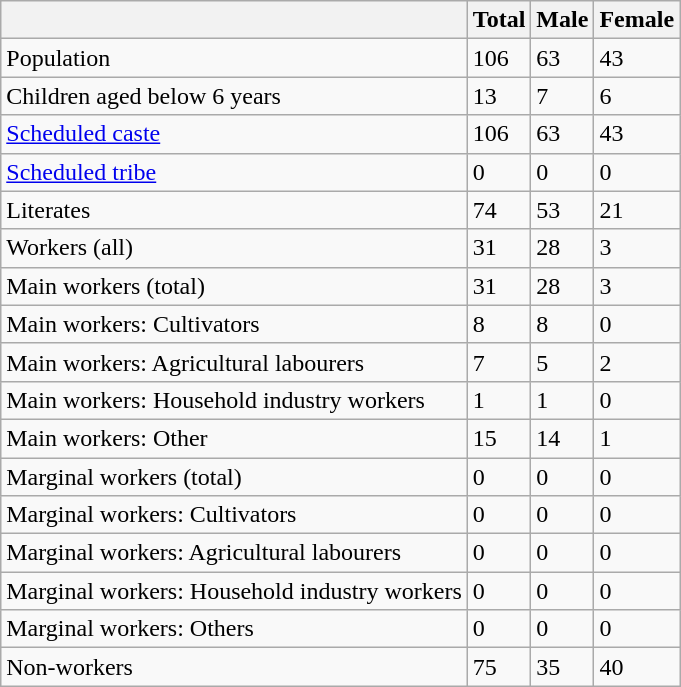<table class="wikitable sortable">
<tr>
<th></th>
<th>Total</th>
<th>Male</th>
<th>Female</th>
</tr>
<tr>
<td>Population</td>
<td>106</td>
<td>63</td>
<td>43</td>
</tr>
<tr>
<td>Children aged below 6 years</td>
<td>13</td>
<td>7</td>
<td>6</td>
</tr>
<tr>
<td><a href='#'>Scheduled caste</a></td>
<td>106</td>
<td>63</td>
<td>43</td>
</tr>
<tr>
<td><a href='#'>Scheduled tribe</a></td>
<td>0</td>
<td>0</td>
<td>0</td>
</tr>
<tr>
<td>Literates</td>
<td>74</td>
<td>53</td>
<td>21</td>
</tr>
<tr>
<td>Workers (all)</td>
<td>31</td>
<td>28</td>
<td>3</td>
</tr>
<tr>
<td>Main workers (total)</td>
<td>31</td>
<td>28</td>
<td>3</td>
</tr>
<tr>
<td>Main workers: Cultivators</td>
<td>8</td>
<td>8</td>
<td>0</td>
</tr>
<tr>
<td>Main workers: Agricultural labourers</td>
<td>7</td>
<td>5</td>
<td>2</td>
</tr>
<tr>
<td>Main workers: Household industry workers</td>
<td>1</td>
<td>1</td>
<td>0</td>
</tr>
<tr>
<td>Main workers: Other</td>
<td>15</td>
<td>14</td>
<td>1</td>
</tr>
<tr>
<td>Marginal workers (total)</td>
<td>0</td>
<td>0</td>
<td>0</td>
</tr>
<tr>
<td>Marginal workers: Cultivators</td>
<td>0</td>
<td>0</td>
<td>0</td>
</tr>
<tr>
<td>Marginal workers: Agricultural labourers</td>
<td>0</td>
<td>0</td>
<td>0</td>
</tr>
<tr>
<td>Marginal workers: Household industry workers</td>
<td>0</td>
<td>0</td>
<td>0</td>
</tr>
<tr>
<td>Marginal workers: Others</td>
<td>0</td>
<td>0</td>
<td>0</td>
</tr>
<tr>
<td>Non-workers</td>
<td>75</td>
<td>35</td>
<td>40</td>
</tr>
</table>
